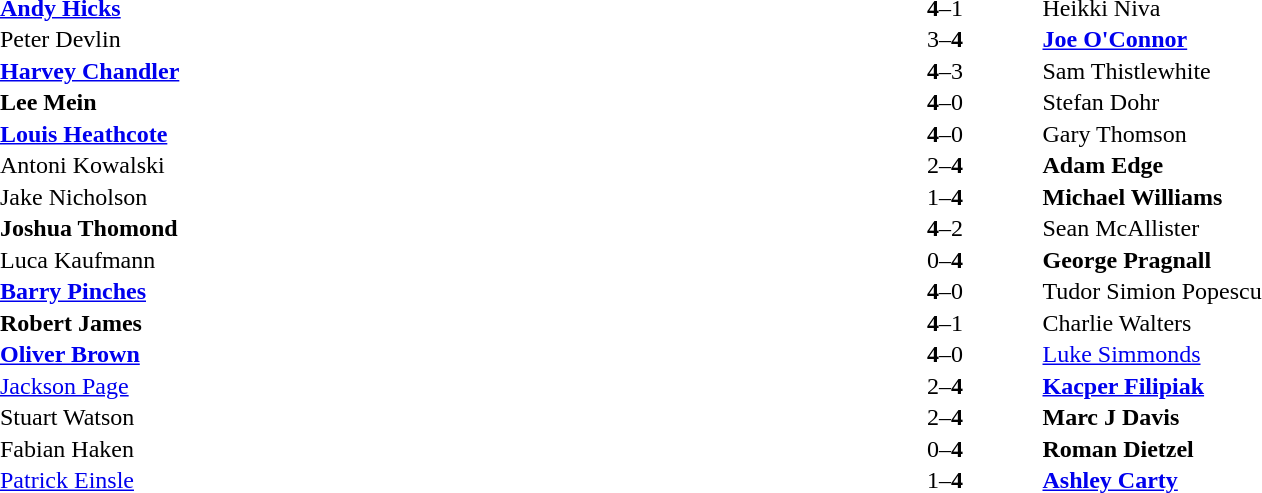<table width="100%" cellspacing="1">
<tr>
<th width=45%></th>
<th width=10%></th>
<th width=45%></th>
</tr>
<tr>
<td> <strong><a href='#'>Andy Hicks</a></strong></td>
<td align="center"><strong>4</strong>–1</td>
<td> Heikki Niva</td>
</tr>
<tr>
<td> Peter Devlin</td>
<td align="center">3–<strong>4</strong></td>
<td> <strong><a href='#'>Joe O'Connor</a></strong></td>
</tr>
<tr>
<td> <strong><a href='#'>Harvey Chandler</a></strong></td>
<td align="center"><strong>4</strong>–3</td>
<td> Sam Thistlewhite</td>
</tr>
<tr>
<td> <strong>Lee Mein</strong></td>
<td align="center"><strong>4</strong>–0</td>
<td> Stefan Dohr</td>
</tr>
<tr>
<td> <strong><a href='#'>Louis Heathcote</a></strong></td>
<td align="center"><strong>4</strong>–0</td>
<td> Gary Thomson</td>
</tr>
<tr>
<td> Antoni Kowalski</td>
<td align="center">2–<strong>4</strong></td>
<td> <strong>Adam Edge</strong></td>
</tr>
<tr>
<td> Jake Nicholson</td>
<td align="center">1–<strong>4</strong></td>
<td> <strong>Michael Williams</strong></td>
</tr>
<tr>
<td> <strong>Joshua Thomond</strong></td>
<td align="center"><strong>4</strong>–2</td>
<td> Sean McAllister</td>
</tr>
<tr>
<td> Luca Kaufmann</td>
<td align="center">0–<strong>4</strong></td>
<td> <strong>George Pragnall</strong></td>
</tr>
<tr>
<td> <strong><a href='#'>Barry Pinches</a></strong></td>
<td align="center"><strong>4</strong>–0</td>
<td> Tudor Simion Popescu</td>
</tr>
<tr>
<td> <strong>Robert James</strong></td>
<td align="center"><strong>4</strong>–1</td>
<td> Charlie Walters</td>
</tr>
<tr>
<td> <strong><a href='#'>Oliver Brown</a></strong></td>
<td align="center"><strong>4</strong>–0</td>
<td> <a href='#'>Luke Simmonds</a></td>
</tr>
<tr>
<td> <a href='#'>Jackson Page</a></td>
<td align="center">2–<strong>4</strong></td>
<td> <strong><a href='#'>Kacper Filipiak</a></strong></td>
</tr>
<tr>
<td> Stuart Watson</td>
<td align="center">2–<strong>4</strong></td>
<td> <strong>Marc J Davis</strong></td>
</tr>
<tr>
<td> Fabian Haken</td>
<td align="center">0–<strong>4</strong></td>
<td> <strong>Roman Dietzel</strong></td>
</tr>
<tr>
<td> <a href='#'>Patrick Einsle</a></td>
<td align="center">1–<strong>4</strong></td>
<td> <strong><a href='#'>Ashley Carty</a></strong></td>
</tr>
</table>
